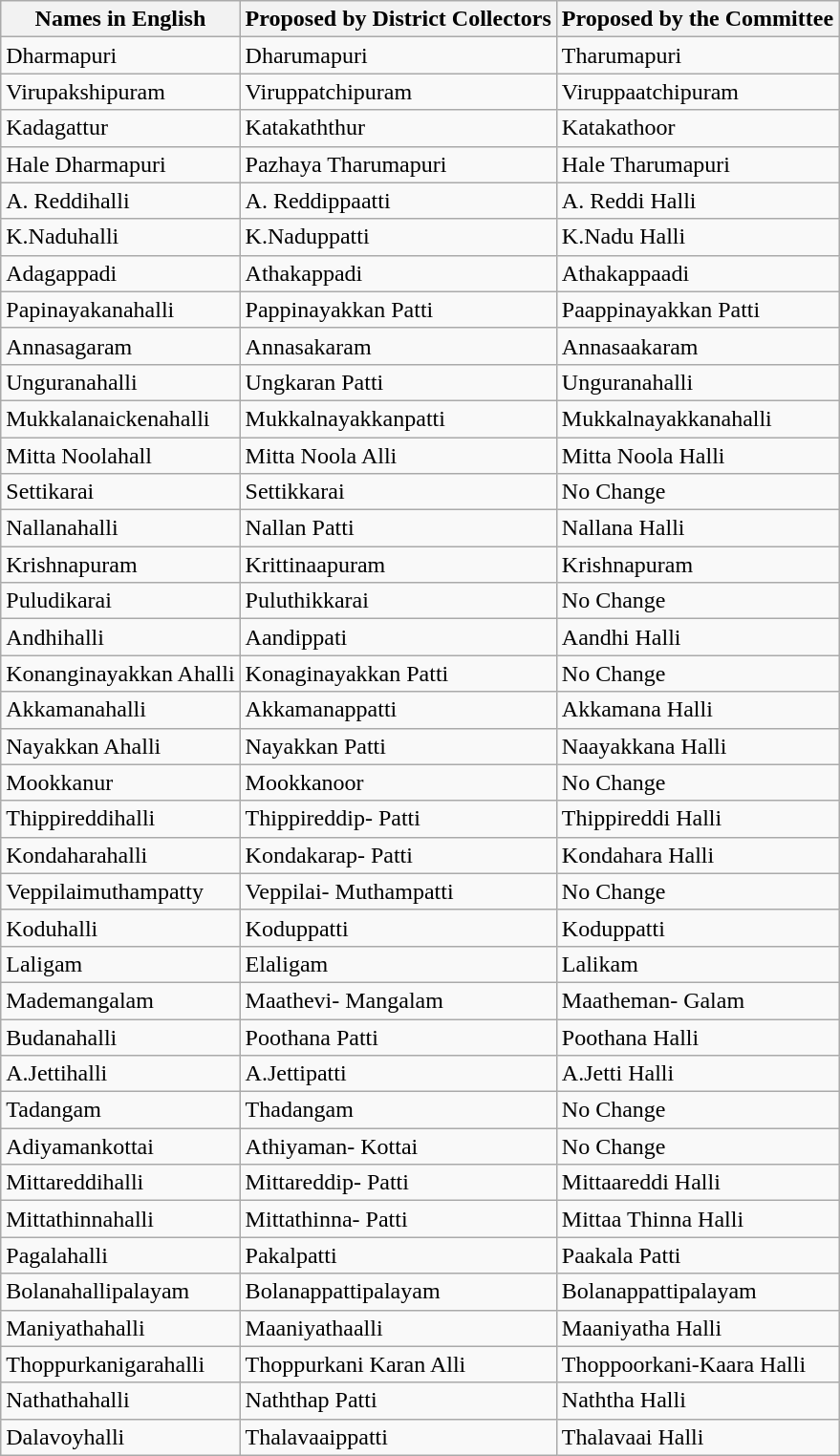<table class="wikitable">
<tr>
<th>Names in English</th>
<th>Proposed by District Collectors</th>
<th>Proposed by the Committee</th>
</tr>
<tr>
<td>Dharmapuri</td>
<td>Dharumapuri</td>
<td>Tharumapuri</td>
</tr>
<tr>
<td>Virupakshipuram</td>
<td>Viruppatchipuram</td>
<td>Viruppaatchipuram</td>
</tr>
<tr>
<td>Kadagattur</td>
<td>Katakaththur</td>
<td>Katakathoor</td>
</tr>
<tr>
<td>Hale Dharmapuri</td>
<td>Pazhaya  Tharumapuri</td>
<td>Hale  Tharumapuri</td>
</tr>
<tr>
<td>A. Reddihalli</td>
<td>A.  Reddippaatti</td>
<td>A.  Reddi Halli</td>
</tr>
<tr>
<td>K.Naduhalli</td>
<td>K.Naduppatti</td>
<td>K.Nadu  Halli</td>
</tr>
<tr>
<td>Adagappadi</td>
<td>Athakappadi</td>
<td>Athakappaadi</td>
</tr>
<tr>
<td>Papinayakanahalli</td>
<td>Pappinayakkan  Patti</td>
<td>Paappinayakkan  Patti</td>
</tr>
<tr>
<td>Annasagaram</td>
<td>Annasakaram</td>
<td>Annasaakaram</td>
</tr>
<tr>
<td>Unguranahalli</td>
<td>Ungkaran  Patti</td>
<td>Unguranahalli</td>
</tr>
<tr>
<td>Mukkalanaickenahalli</td>
<td>Mukkalnayakkanpatti</td>
<td>Mukkalnayakkanahalli</td>
</tr>
<tr>
<td>Mitta Noolahall</td>
<td>Mitta  Noola Alli</td>
<td>Mitta  Noola Halli</td>
</tr>
<tr>
<td>Settikarai</td>
<td>Settikkarai</td>
<td>No Change</td>
</tr>
<tr>
<td>Nallanahalli</td>
<td>Nallan  Patti</td>
<td>Nallana  Halli</td>
</tr>
<tr>
<td>Krishnapuram</td>
<td>Krittinaapuram</td>
<td>Krishnapuram</td>
</tr>
<tr>
<td>Puludikarai</td>
<td>Puluthikkarai</td>
<td>No Change</td>
</tr>
<tr>
<td>Andhihalli</td>
<td>Aandippati</td>
<td>Aandhi  Halli</td>
</tr>
<tr>
<td>Konanginayakkan  Ahalli</td>
<td>Konaginayakkan  Patti</td>
<td>No Change</td>
</tr>
<tr>
<td>Akkamanahalli</td>
<td>Akkamanappatti</td>
<td>Akkamana  Halli</td>
</tr>
<tr>
<td>Nayakkan  Ahalli</td>
<td>Nayakkan Patti</td>
<td>Naayakkana  Halli</td>
</tr>
<tr>
<td>Mookkanur</td>
<td>Mookkanoor</td>
<td>No Change</td>
</tr>
<tr>
<td>Thippireddihalli</td>
<td>Thippireddip-  Patti</td>
<td>Thippireddi  Halli</td>
</tr>
<tr>
<td>Kondaharahalli</td>
<td>Kondakarap-  Patti</td>
<td>Kondahara Halli</td>
</tr>
<tr>
<td>Veppilaimuthampatty</td>
<td>Veppilai-  Muthampatti</td>
<td>No Change</td>
</tr>
<tr>
<td>Koduhalli</td>
<td>Koduppatti</td>
<td>Koduppatti</td>
</tr>
<tr>
<td>Laligam</td>
<td>Elaligam</td>
<td>Lalikam</td>
</tr>
<tr>
<td>Mademangalam</td>
<td>Maathevi-  Mangalam</td>
<td>Maatheman-  Galam</td>
</tr>
<tr>
<td>Budanahalli</td>
<td>Poothana Patti</td>
<td>Poothana Halli</td>
</tr>
<tr>
<td>A.Jettihalli</td>
<td>A.Jettipatti</td>
<td>A.Jetti  Halli</td>
</tr>
<tr>
<td>Tadangam</td>
<td>Thadangam</td>
<td>No Change</td>
</tr>
<tr>
<td>Adiyamankottai</td>
<td>Athiyaman-  Kottai</td>
<td>No Change</td>
</tr>
<tr>
<td>Mittareddihalli</td>
<td>Mittareddip-  Patti</td>
<td>Mittaareddi  Halli</td>
</tr>
<tr>
<td>Mittathinnahalli</td>
<td>Mittathinna- Patti</td>
<td>Mittaa Thinna Halli</td>
</tr>
<tr>
<td>Pagalahalli</td>
<td>Pakalpatti</td>
<td>Paakala Patti</td>
</tr>
<tr>
<td>Bolanahallipalayam</td>
<td>Bolanappattipalayam</td>
<td>Bolanappattipalayam</td>
</tr>
<tr>
<td>Maniyathahalli</td>
<td>Maaniyathaalli</td>
<td>Maaniyatha Halli</td>
</tr>
<tr>
<td>Thoppurkanigarahalli</td>
<td>Thoppurkani Karan Alli</td>
<td>Thoppoorkani-Kaara Halli</td>
</tr>
<tr>
<td>Nathathahalli</td>
<td>Naththap Patti</td>
<td>Naththa Halli</td>
</tr>
<tr>
<td>Dalavoyhalli</td>
<td>Thalavaaippatti</td>
<td>Thalavaai  Halli</td>
</tr>
</table>
